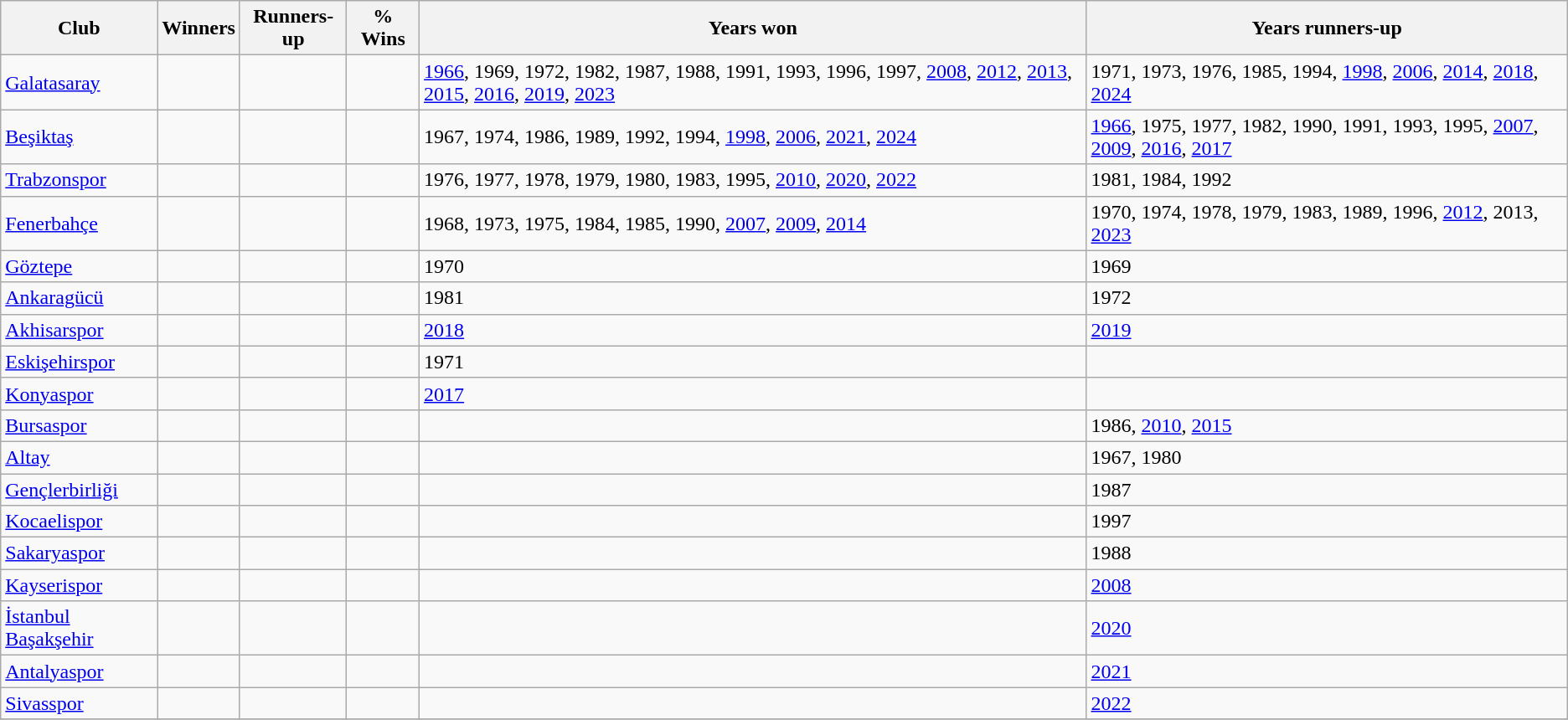<table class="wikitable sortable">
<tr>
<th>Club</th>
<th>Winners</th>
<th>Runners-up</th>
<th>% Wins</th>
<th>Years won</th>
<th>Years runners-up</th>
</tr>
<tr>
<td><a href='#'>Galatasaray</a></td>
<td></td>
<td></td>
<td></td>
<td><a href='#'>1966</a>, 1969, 1972, 1982, 1987, 1988, 1991, 1993, 1996, 1997, <a href='#'>2008</a>, <a href='#'>2012</a>, <a href='#'>2013</a>, <a href='#'>2015</a>, <a href='#'>2016</a>, <a href='#'>2019</a>, <a href='#'>2023</a></td>
<td>1971, 1973, 1976, 1985, 1994, <a href='#'>1998</a>, <a href='#'>2006</a>, <a href='#'>2014</a>, <a href='#'>2018</a>, <a href='#'>2024</a></td>
</tr>
<tr>
<td><a href='#'>Beşiktaş</a></td>
<td></td>
<td></td>
<td></td>
<td>1967, 1974, 1986, 1989, 1992, 1994, <a href='#'>1998</a>, <a href='#'>2006</a>, <a href='#'>2021</a>, <a href='#'>2024</a></td>
<td><a href='#'>1966</a>, 1975, 1977, 1982, 1990, 1991, 1993, 1995, <a href='#'>2007</a>, <a href='#'>2009</a>, <a href='#'>2016</a>, <a href='#'>2017</a></td>
</tr>
<tr>
<td><a href='#'>Trabzonspor</a></td>
<td></td>
<td></td>
<td></td>
<td>1976, 1977, 1978, 1979, 1980, 1983, 1995, <a href='#'>2010</a>, <a href='#'>2020</a>, <a href='#'>2022</a></td>
<td>1981, 1984, 1992</td>
</tr>
<tr>
<td><a href='#'>Fenerbahçe</a></td>
<td></td>
<td></td>
<td></td>
<td>1968, 1973, 1975, 1984, 1985, 1990, <a href='#'>2007</a>, <a href='#'>2009</a>, <a href='#'>2014</a></td>
<td>1970, 1974, 1978, 1979, 1983, 1989, 1996, <a href='#'>2012</a>, 2013, <a href='#'>2023</a></td>
</tr>
<tr>
<td><a href='#'>Göztepe</a></td>
<td></td>
<td></td>
<td></td>
<td>1970</td>
<td>1969</td>
</tr>
<tr>
<td><a href='#'>Ankaragücü</a></td>
<td></td>
<td></td>
<td></td>
<td>1981</td>
<td>1972</td>
</tr>
<tr>
<td><a href='#'>Akhisarspor</a></td>
<td></td>
<td></td>
<td></td>
<td><a href='#'>2018</a></td>
<td><a href='#'>2019</a></td>
</tr>
<tr>
<td><a href='#'>Eskişehirspor</a></td>
<td></td>
<td></td>
<td></td>
<td>1971</td>
<td></td>
</tr>
<tr>
<td><a href='#'>Konyaspor</a></td>
<td></td>
<td></td>
<td></td>
<td><a href='#'>2017</a></td>
<td></td>
</tr>
<tr>
<td><a href='#'>Bursaspor</a></td>
<td></td>
<td></td>
<td></td>
<td></td>
<td>1986, <a href='#'>2010</a>, <a href='#'>2015</a></td>
</tr>
<tr>
<td><a href='#'>Altay</a></td>
<td></td>
<td></td>
<td></td>
<td></td>
<td>1967, 1980</td>
</tr>
<tr>
<td><a href='#'>Gençlerbirliği</a></td>
<td></td>
<td></td>
<td></td>
<td></td>
<td>1987</td>
</tr>
<tr>
<td><a href='#'>Kocaelispor</a></td>
<td></td>
<td></td>
<td></td>
<td></td>
<td>1997</td>
</tr>
<tr>
<td><a href='#'>Sakaryaspor</a></td>
<td></td>
<td></td>
<td></td>
<td></td>
<td>1988</td>
</tr>
<tr>
<td><a href='#'>Kayserispor</a></td>
<td></td>
<td></td>
<td></td>
<td></td>
<td><a href='#'>2008</a></td>
</tr>
<tr>
<td><a href='#'>İstanbul Başakşehir</a></td>
<td></td>
<td></td>
<td></td>
<td></td>
<td><a href='#'>2020</a></td>
</tr>
<tr>
<td><a href='#'>Antalyaspor</a></td>
<td></td>
<td></td>
<td></td>
<td></td>
<td><a href='#'>2021</a></td>
</tr>
<tr>
<td><a href='#'>Sivasspor</a></td>
<td></td>
<td></td>
<td></td>
<td></td>
<td><a href='#'>2022</a></td>
</tr>
<tr>
</tr>
</table>
